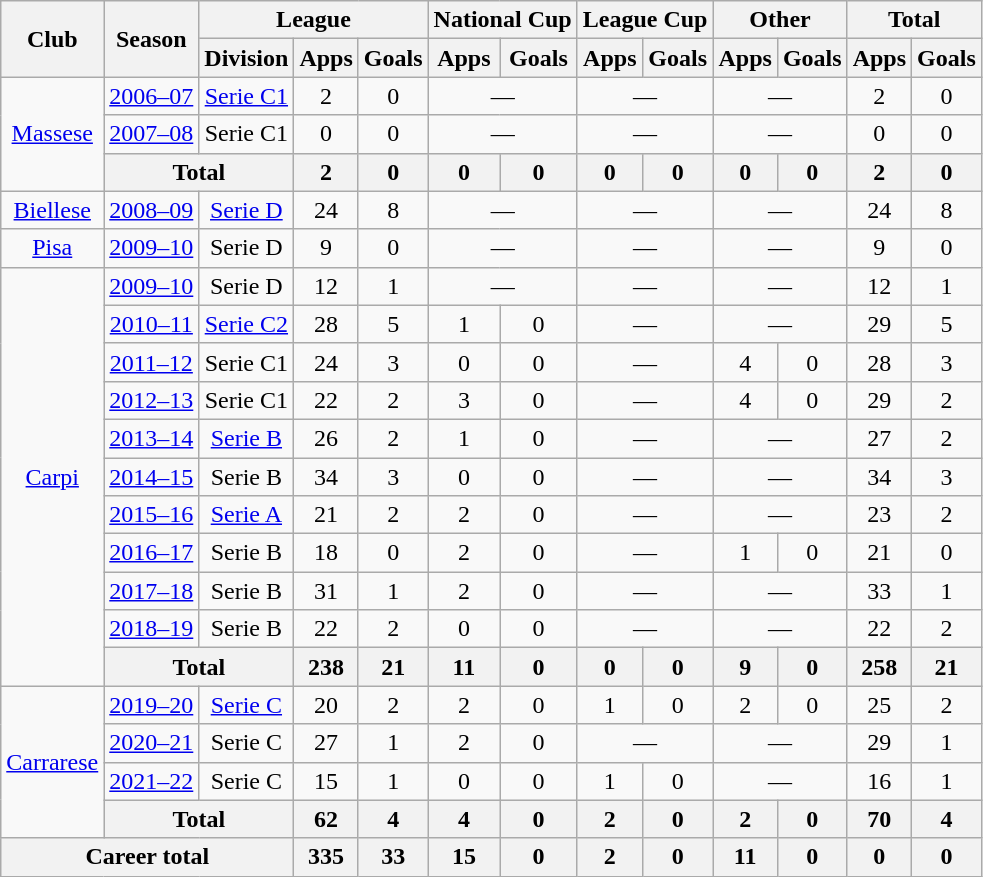<table class="wikitable" style="text-align:center">
<tr>
<th rowspan="2">Club</th>
<th rowspan="2">Season</th>
<th colspan="3">League</th>
<th colspan="2">National Cup</th>
<th colspan="2">League Cup</th>
<th colspan="2">Other</th>
<th colspan="2">Total</th>
</tr>
<tr>
<th>Division</th>
<th>Apps</th>
<th>Goals</th>
<th>Apps</th>
<th>Goals</th>
<th>Apps</th>
<th>Goals</th>
<th>Apps</th>
<th>Goals</th>
<th>Apps</th>
<th>Goals</th>
</tr>
<tr>
<td rowspan="3"><a href='#'>Massese</a></td>
<td><a href='#'>2006–07</a></td>
<td><a href='#'>Serie C1</a></td>
<td>2</td>
<td>0</td>
<td colspan="2">—</td>
<td colspan="2">—</td>
<td colspan="2">—</td>
<td>2</td>
<td>0</td>
</tr>
<tr>
<td><a href='#'>2007–08</a></td>
<td>Serie C1</td>
<td>0</td>
<td>0</td>
<td colspan="2">—</td>
<td colspan="2">—</td>
<td colspan="2">—</td>
<td>0</td>
<td>0</td>
</tr>
<tr>
<th colspan="2">Total</th>
<th>2</th>
<th>0</th>
<th>0</th>
<th>0</th>
<th>0</th>
<th>0</th>
<th>0</th>
<th>0</th>
<th>2</th>
<th>0</th>
</tr>
<tr>
<td><a href='#'>Biellese</a></td>
<td><a href='#'>2008–09</a></td>
<td><a href='#'>Serie D</a></td>
<td>24</td>
<td>8</td>
<td colspan="2">—</td>
<td colspan="2">—</td>
<td colspan="2">—</td>
<td>24</td>
<td>8</td>
</tr>
<tr>
<td><a href='#'>Pisa</a></td>
<td><a href='#'>2009–10</a></td>
<td>Serie D</td>
<td>9</td>
<td>0</td>
<td colspan="2">—</td>
<td colspan="2">—</td>
<td colspan="2">—</td>
<td>9</td>
<td>0</td>
</tr>
<tr>
<td rowspan="11"><a href='#'>Carpi</a></td>
<td><a href='#'>2009–10</a></td>
<td>Serie D</td>
<td>12</td>
<td>1</td>
<td colspan="2">—</td>
<td colspan="2">—</td>
<td colspan="2">—</td>
<td>12</td>
<td>1</td>
</tr>
<tr>
<td><a href='#'>2010–11</a></td>
<td><a href='#'>Serie C2</a></td>
<td>28</td>
<td>5</td>
<td>1</td>
<td>0</td>
<td colspan="2">—</td>
<td colspan="2">—</td>
<td>29</td>
<td>5</td>
</tr>
<tr>
<td><a href='#'>2011–12</a></td>
<td>Serie C1</td>
<td>24</td>
<td>3</td>
<td>0</td>
<td>0</td>
<td colspan="2">—</td>
<td>4</td>
<td>0</td>
<td>28</td>
<td>3</td>
</tr>
<tr>
<td><a href='#'>2012–13</a></td>
<td>Serie C1</td>
<td>22</td>
<td>2</td>
<td>3</td>
<td>0</td>
<td colspan="2">—</td>
<td>4</td>
<td>0</td>
<td>29</td>
<td>2</td>
</tr>
<tr>
<td><a href='#'>2013–14</a></td>
<td><a href='#'>Serie B</a></td>
<td>26</td>
<td>2</td>
<td>1</td>
<td>0</td>
<td colspan="2">—</td>
<td colspan="2">—</td>
<td>27</td>
<td>2</td>
</tr>
<tr>
<td><a href='#'>2014–15</a></td>
<td>Serie B</td>
<td>34</td>
<td>3</td>
<td>0</td>
<td>0</td>
<td colspan="2">—</td>
<td colspan="2">—</td>
<td>34</td>
<td>3</td>
</tr>
<tr>
<td><a href='#'>2015–16</a></td>
<td><a href='#'>Serie A</a></td>
<td>21</td>
<td>2</td>
<td>2</td>
<td>0</td>
<td colspan="2">—</td>
<td colspan="2">—</td>
<td>23</td>
<td>2</td>
</tr>
<tr>
<td><a href='#'>2016–17</a></td>
<td>Serie B</td>
<td>18</td>
<td>0</td>
<td>2</td>
<td>0</td>
<td colspan="2">—</td>
<td>1</td>
<td>0</td>
<td>21</td>
<td>0</td>
</tr>
<tr>
<td><a href='#'>2017–18</a></td>
<td>Serie B</td>
<td>31</td>
<td>1</td>
<td>2</td>
<td>0</td>
<td colspan="2">—</td>
<td colspan="2">—</td>
<td>33</td>
<td>1</td>
</tr>
<tr>
<td><a href='#'>2018–19</a></td>
<td>Serie B</td>
<td>22</td>
<td>2</td>
<td>0</td>
<td>0</td>
<td colspan="2">—</td>
<td colspan="2">—</td>
<td>22</td>
<td>2</td>
</tr>
<tr>
<th colspan="2">Total</th>
<th>238</th>
<th>21</th>
<th>11</th>
<th>0</th>
<th>0</th>
<th>0</th>
<th>9</th>
<th>0</th>
<th>258</th>
<th>21</th>
</tr>
<tr>
<td rowspan="4"><a href='#'>Carrarese</a></td>
<td><a href='#'>2019–20</a></td>
<td><a href='#'>Serie C</a></td>
<td>20</td>
<td>2</td>
<td>2</td>
<td>0</td>
<td>1</td>
<td>0</td>
<td>2</td>
<td>0</td>
<td>25</td>
<td>2</td>
</tr>
<tr>
<td><a href='#'>2020–21</a></td>
<td>Serie C</td>
<td>27</td>
<td>1</td>
<td>2</td>
<td>0</td>
<td colspan="2">—</td>
<td colspan="2">—</td>
<td>29</td>
<td>1</td>
</tr>
<tr>
<td><a href='#'>2021–22</a></td>
<td>Serie C</td>
<td>15</td>
<td>1</td>
<td>0</td>
<td>0</td>
<td>1</td>
<td>0</td>
<td colspan="2">—</td>
<td>16</td>
<td>1</td>
</tr>
<tr>
<th colspan="2">Total</th>
<th>62</th>
<th>4</th>
<th>4</th>
<th>0</th>
<th>2</th>
<th>0</th>
<th>2</th>
<th>0</th>
<th>70</th>
<th>4</th>
</tr>
<tr>
<th colspan="3">Career total</th>
<th>335</th>
<th>33</th>
<th>15</th>
<th>0</th>
<th>2</th>
<th>0</th>
<th>11</th>
<th>0</th>
<th>0</th>
<th>0</th>
</tr>
</table>
